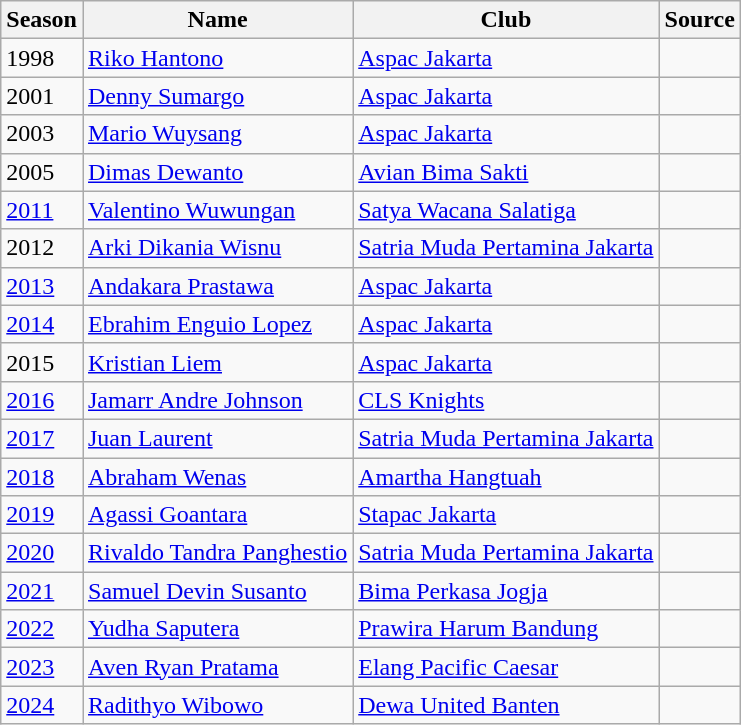<table class="wikitable">
<tr>
<th>Season</th>
<th>Name</th>
<th>Club</th>
<th>Source</th>
</tr>
<tr>
<td>1998</td>
<td> <a href='#'>Riko Hantono</a></td>
<td><a href='#'>Aspac Jakarta</a></td>
<td></td>
</tr>
<tr>
<td>2001</td>
<td> <a href='#'>Denny Sumargo</a></td>
<td><a href='#'>Aspac Jakarta</a></td>
<td></td>
</tr>
<tr>
<td>2003</td>
<td> <a href='#'>Mario Wuysang</a></td>
<td><a href='#'>Aspac Jakarta</a></td>
<td></td>
</tr>
<tr>
<td>2005</td>
<td> <a href='#'>Dimas Dewanto</a></td>
<td><a href='#'>Avian Bima Sakti</a></td>
<td></td>
</tr>
<tr>
<td><a href='#'>2011</a></td>
<td> <a href='#'>Valentino Wuwungan</a></td>
<td><a href='#'>Satya Wacana Salatiga</a></td>
<td></td>
</tr>
<tr>
<td>2012</td>
<td> <a href='#'>Arki Dikania Wisnu</a></td>
<td><a href='#'>Satria Muda Pertamina Jakarta</a></td>
<td></td>
</tr>
<tr>
<td><a href='#'>2013</a></td>
<td> <a href='#'>Andakara Prastawa</a></td>
<td><a href='#'>Aspac Jakarta</a></td>
<td></td>
</tr>
<tr>
<td><a href='#'>2014</a></td>
<td> <a href='#'>Ebrahim Enguio Lopez</a></td>
<td><a href='#'>Aspac Jakarta</a></td>
<td></td>
</tr>
<tr>
<td>2015</td>
<td> <a href='#'>Kristian Liem</a></td>
<td><a href='#'>Aspac Jakarta</a></td>
<td></td>
</tr>
<tr>
<td><a href='#'>2016</a></td>
<td><a href='#'>Jamarr Andre Johnson</a></td>
<td><a href='#'>CLS Knights</a></td>
<td></td>
</tr>
<tr>
<td><a href='#'>2017</a></td>
<td> <a href='#'>Juan Laurent</a></td>
<td><a href='#'>Satria Muda Pertamina Jakarta</a></td>
<td></td>
</tr>
<tr>
<td><a href='#'>2018</a></td>
<td> <a href='#'>Abraham Wenas</a></td>
<td><a href='#'>Amartha Hangtuah</a></td>
<td></td>
</tr>
<tr>
<td><a href='#'>2019</a></td>
<td> <a href='#'>Agassi Goantara</a></td>
<td><a href='#'>Stapac Jakarta</a></td>
<td></td>
</tr>
<tr>
<td><a href='#'>2020</a></td>
<td> <a href='#'>Rivaldo Tandra Panghestio</a></td>
<td><a href='#'>Satria Muda Pertamina Jakarta</a></td>
<td></td>
</tr>
<tr>
<td><a href='#'>2021</a></td>
<td> <a href='#'>Samuel Devin Susanto</a></td>
<td><a href='#'>Bima Perkasa Jogja</a></td>
<td></td>
</tr>
<tr>
<td><a href='#'>2022</a></td>
<td> <a href='#'>Yudha Saputera</a></td>
<td><a href='#'>Prawira Harum Bandung</a></td>
<td></td>
</tr>
<tr>
<td><a href='#'>2023</a></td>
<td> <a href='#'>Aven Ryan Pratama</a></td>
<td><a href='#'>Elang Pacific Caesar</a></td>
<td></td>
</tr>
<tr>
<td><a href='#'>2024</a></td>
<td> <a href='#'>Radithyo Wibowo</a></td>
<td><a href='#'>Dewa United Banten</a></td>
<td></td>
</tr>
</table>
